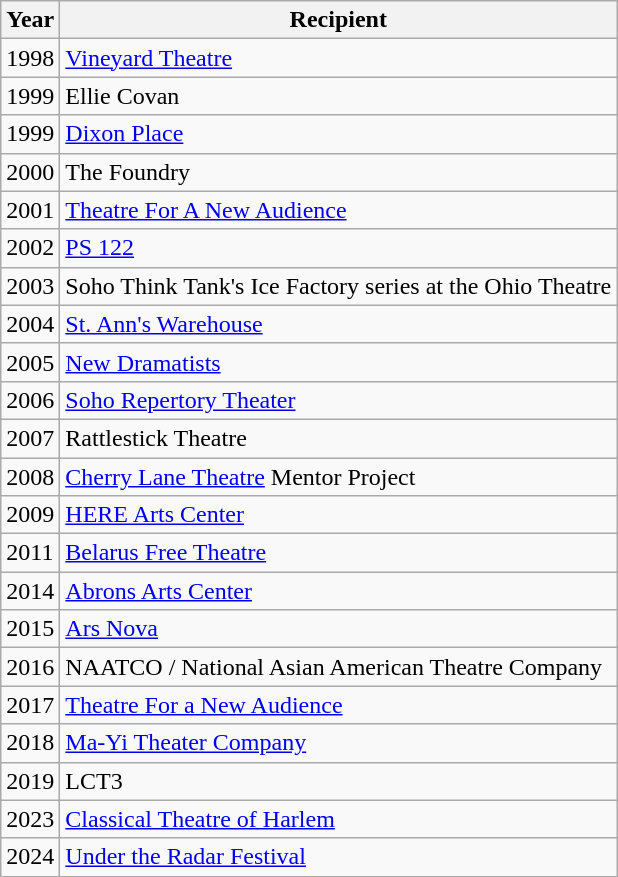<table class="wikitable">
<tr>
<th>Year</th>
<th>Recipient</th>
</tr>
<tr>
<td>1998</td>
<td><a href='#'>Vineyard Theatre</a></td>
</tr>
<tr>
<td>1999</td>
<td>Ellie Covan</td>
</tr>
<tr>
<td>1999</td>
<td><a href='#'>Dixon Place</a></td>
</tr>
<tr>
<td>2000</td>
<td>The Foundry</td>
</tr>
<tr>
<td>2001</td>
<td><a href='#'>Theatre For A New Audience</a></td>
</tr>
<tr>
<td>2002</td>
<td><a href='#'>PS 122</a></td>
</tr>
<tr>
<td>2003</td>
<td>Soho Think Tank's Ice Factory series at the Ohio Theatre</td>
</tr>
<tr>
<td>2004</td>
<td><a href='#'>St. Ann's Warehouse</a></td>
</tr>
<tr>
<td>2005</td>
<td><a href='#'>New Dramatists</a></td>
</tr>
<tr>
<td>2006</td>
<td><a href='#'>Soho Repertory Theater</a></td>
</tr>
<tr>
<td>2007</td>
<td>Rattlestick Theatre</td>
</tr>
<tr>
<td>2008</td>
<td><a href='#'>Cherry Lane Theatre</a> Mentor Project</td>
</tr>
<tr>
<td>2009</td>
<td><a href='#'>HERE Arts Center</a></td>
</tr>
<tr>
<td>2011</td>
<td><a href='#'>Belarus Free Theatre</a></td>
</tr>
<tr>
<td>2014</td>
<td><a href='#'>Abrons Arts Center</a></td>
</tr>
<tr>
<td>2015</td>
<td><a href='#'>Ars Nova</a></td>
</tr>
<tr>
<td>2016</td>
<td>NAATCO / National Asian American Theatre Company</td>
</tr>
<tr>
<td>2017</td>
<td><a href='#'>Theatre For a New Audience</a></td>
</tr>
<tr>
<td>2018</td>
<td><a href='#'>Ma-Yi Theater Company</a></td>
</tr>
<tr>
<td>2019</td>
<td>LCT3</td>
</tr>
<tr>
<td>2023</td>
<td><a href='#'>Classical Theatre of Harlem</a></td>
</tr>
<tr>
<td>2024</td>
<td><a href='#'>Under the Radar Festival</a></td>
</tr>
</table>
